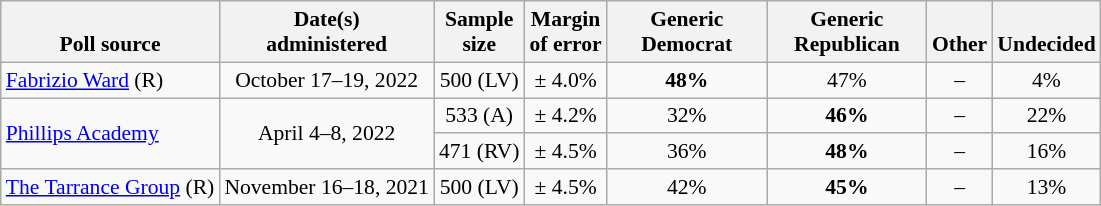<table class="wikitable" style="font-size:90%;text-align:center;">
<tr valign=bottom>
<th>Poll source</th>
<th>Date(s)<br>administered</th>
<th>Sample<br>size</th>
<th>Margin<br>of error</th>
<th style="width:100px;">Generic<br>Democrat</th>
<th style="width:100px;">Generic<br>Republican</th>
<th>Other</th>
<th>Undecided</th>
</tr>
<tr>
<td style="text-align:left;"><a href='#'>Fabrizio Ward</a> (R)</td>
<td>October 17–19, 2022</td>
<td>500 (LV)</td>
<td>± 4.0%</td>
<td><strong>48%</strong></td>
<td>47%</td>
<td>–</td>
<td>4%</td>
</tr>
<tr>
<td style="text-align:left;" rowspan="2"><a href='#'>Phillips Academy</a></td>
<td rowspan="2">April 4–8, 2022</td>
<td>533 (A)</td>
<td>± 4.2%</td>
<td>32%</td>
<td><strong>46%</strong></td>
<td>–</td>
<td>22%</td>
</tr>
<tr>
<td>471 (RV)</td>
<td>± 4.5%</td>
<td>36%</td>
<td><strong>48%</strong></td>
<td>–</td>
<td>16%</td>
</tr>
<tr>
<td style="text-align:left;"><a href='#'>The Tarrance Group</a> (R)</td>
<td>November 16–18, 2021</td>
<td>500 (LV)</td>
<td>± 4.5%</td>
<td>42%</td>
<td><strong>45%</strong></td>
<td>–</td>
<td>13%</td>
</tr>
</table>
